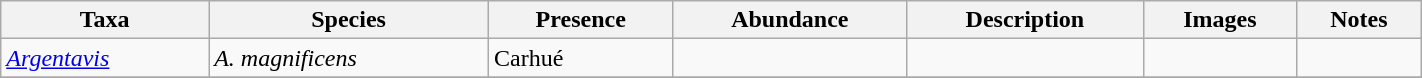<table class="wikitable sortable" align="center" width="75%">
<tr>
<th>Taxa</th>
<th>Species</th>
<th>Presence</th>
<th>Abundance</th>
<th>Description</th>
<th>Images</th>
<th>Notes</th>
</tr>
<tr>
<td><em><a href='#'>Argentavis</a></em></td>
<td><em>A. magnificens</em></td>
<td>Carhué</td>
<td></td>
<td></td>
<td></td>
<td align=center></td>
</tr>
<tr>
</tr>
</table>
